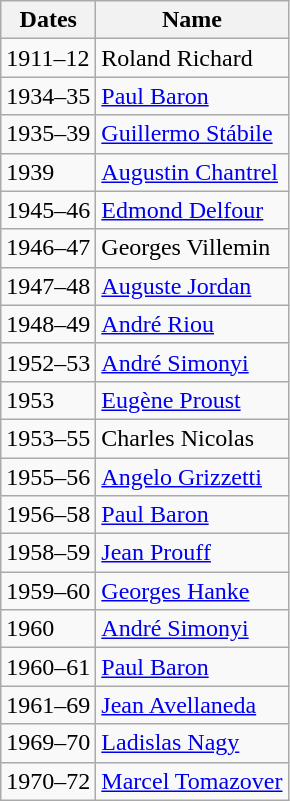<table class="wikitable">
<tr>
<th>Dates</th>
<th>Name</th>
</tr>
<tr>
<td>1911–12</td>
<td>Roland Richard</td>
</tr>
<tr>
<td>1934–35</td>
<td><a href='#'>Paul Baron</a></td>
</tr>
<tr>
<td>1935–39</td>
<td> <a href='#'>Guillermo Stábile</a></td>
</tr>
<tr>
<td>1939</td>
<td> <a href='#'>Augustin Chantrel</a></td>
</tr>
<tr>
<td>1945–46</td>
<td> <a href='#'>Edmond Delfour</a></td>
</tr>
<tr>
<td>1946–47</td>
<td>Georges Villemin</td>
</tr>
<tr>
<td>1947–48</td>
<td><a href='#'>Auguste Jordan</a></td>
</tr>
<tr>
<td>1948–49</td>
<td><a href='#'>André Riou</a></td>
</tr>
<tr>
<td>1952–53</td>
<td><a href='#'>André Simonyi</a></td>
</tr>
<tr>
<td>1953</td>
<td><a href='#'>Eugène Proust</a></td>
</tr>
<tr>
<td>1953–55</td>
<td>Charles Nicolas</td>
</tr>
<tr>
<td>1955–56</td>
<td><a href='#'>Angelo Grizzetti</a></td>
</tr>
<tr>
<td>1956–58</td>
<td><a href='#'>Paul Baron</a></td>
</tr>
<tr>
<td>1958–59</td>
<td><a href='#'>Jean Prouff</a></td>
</tr>
<tr>
<td>1959–60</td>
<td> <a href='#'>Georges Hanke</a></td>
</tr>
<tr>
<td>1960</td>
<td><a href='#'>André Simonyi</a></td>
</tr>
<tr>
<td>1960–61</td>
<td><a href='#'>Paul Baron</a></td>
</tr>
<tr>
<td>1961–69</td>
<td><a href='#'>Jean Avellaneda</a></td>
</tr>
<tr>
<td>1969–70</td>
<td><a href='#'>Ladislas Nagy</a></td>
</tr>
<tr>
<td>1970–72</td>
<td><a href='#'>Marcel Tomazover</a></td>
</tr>
</table>
